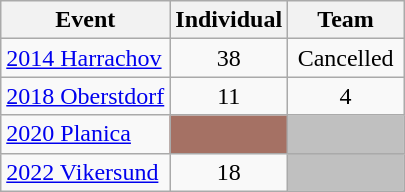<table class="wikitable" style="text-align: center;">
<tr ">
<th>Event</th>
<th style="width:70px;">Individual</th>
<th style="width:70px;">Team</th>
</tr>
<tr>
<td align=left> <a href='#'>2014 Harrachov</a></td>
<td>38</td>
<td>Cancelled</td>
</tr>
<tr>
<td align=left> <a href='#'>2018 Oberstdorf</a></td>
<td>11</td>
<td>4</td>
</tr>
<tr>
<td align=left> <a href='#'>2020 Planica</a></td>
<td align=center bgcolor=#A57164></td>
<td align=center bgcolor=silver></td>
</tr>
<tr>
<td align=left> <a href='#'>2022 Vikersund</a></td>
<td>18</td>
<td align=center bgcolor=silver></td>
</tr>
</table>
